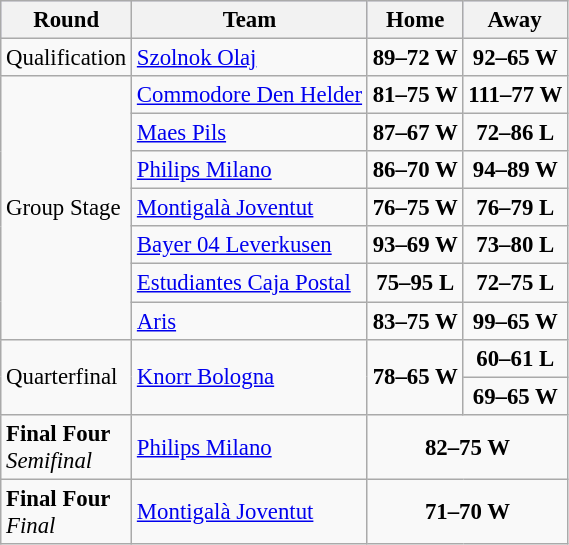<table class="wikitable" style="text-align: left; font-size:95%">
<tr bgcolor="#ccccff">
<th>Round</th>
<th>Team</th>
<th>Home</th>
<th> Away </th>
</tr>
<tr>
<td rowspan=1>Qualification</td>
<td> <a href='#'>Szolnok Olaj</a></td>
<td align="center"><strong>89–72 W</strong></td>
<td align="center"><strong>92–65 W</strong></td>
</tr>
<tr>
<td rowspan=7>Group Stage</td>
<td> <a href='#'>Commodore Den Helder</a></td>
<td align="center"><strong>81–75 W</strong></td>
<td align="center"><strong>111–77 W</strong></td>
</tr>
<tr>
<td> <a href='#'>Maes Pils</a></td>
<td align="center"><strong>87–67 W</strong></td>
<td align="center"><strong>72–86 L</strong></td>
</tr>
<tr>
<td> <a href='#'>Philips Milano</a></td>
<td align="center"><strong>86–70 W</strong></td>
<td align="center"><strong>94–89 W</strong></td>
</tr>
<tr>
<td> <a href='#'>Montigalà Joventut</a></td>
<td align="center"><strong>76–75 W</strong></td>
<td align="center"><strong>76–79 L</strong></td>
</tr>
<tr>
<td> <a href='#'>Bayer 04 Leverkusen</a></td>
<td align="center"><strong>93–69 W</strong></td>
<td align="center"><strong>73–80 L</strong></td>
</tr>
<tr>
<td> <a href='#'>Estudiantes Caja Postal</a></td>
<td align="center"><strong>75–95 L</strong></td>
<td align="center"><strong>72–75 L</strong></td>
</tr>
<tr>
<td> <a href='#'>Aris</a></td>
<td align="center"><strong>83–75 W</strong></td>
<td align="center"><strong>99–65 W</strong></td>
</tr>
<tr>
<td rowspan=2>Quarterfinal</td>
<td rowspan=2> <a href='#'>Knorr Bologna</a></td>
<td rowspan=2 align="center"><strong>78–65 W</strong></td>
<td align="center"><strong>60–61 L</strong></td>
</tr>
<tr>
<td align="center"><strong>69–65 W</strong></td>
</tr>
<tr>
<td><strong>Final Four</strong><br><em>Semifinal</em></td>
<td> <a href='#'>Philips Milano</a></td>
<td colspan=2 align="center"><strong>82–75 W</strong></td>
</tr>
<tr>
<td><strong>Final Four</strong><br><em>Final</em></td>
<td> <a href='#'>Montigalà Joventut</a></td>
<td colspan=2 align="center"><strong>71–70 W</strong></td>
</tr>
</table>
